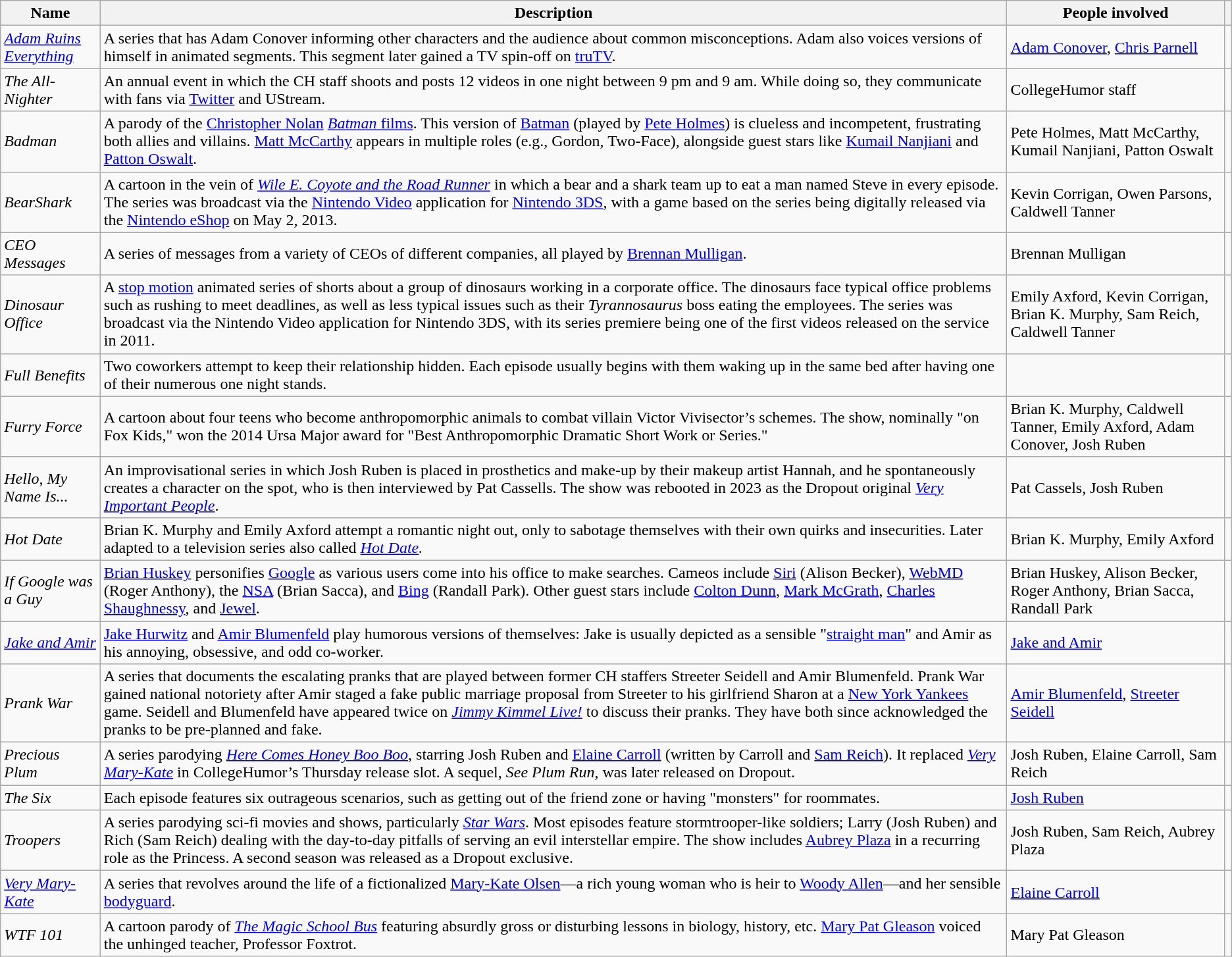<table class="wikitable sortable">
<tr>
<th>Name</th>
<th>Description</th>
<th>People involved</th>
<th></th>
</tr>
<tr>
<td><em><a href='#'>Adam Ruins Everything</a></em></td>
<td>A series that has Adam Conover informing other characters and the audience about common misconceptions. Adam also voices versions of himself in animated segments. This segment later gained a TV spin-off on <a href='#'>truTV</a>.</td>
<td><a href='#'>Adam Conover</a>, <a href='#'>Chris Parnell</a></td>
<td></td>
</tr>
<tr>
<td><em>The All-Nighter</em></td>
<td>An annual event in which the CH staff shoots and posts 12 videos in one night between 9 pm and 9 am. While doing so, they communicate with fans via <a href='#'>Twitter</a> and UStream.</td>
<td>CollegeHumor staff</td>
<td></td>
</tr>
<tr>
<td><em>Badman</em></td>
<td>A parody of the <a href='#'>Christopher Nolan</a> <a href='#'><em>Batman</em> films</a>. This version of <a href='#'>Batman</a> (played by <a href='#'>Pete Holmes</a>) is clueless and incompetent, frustrating both allies and villains. <a href='#'>Matt McCarthy</a> appears in multiple roles (e.g., Gordon, Two-Face), alongside guest stars like <a href='#'>Kumail Nanjiani</a> and <a href='#'>Patton Oswalt</a>.</td>
<td>Pete Holmes, Matt McCarthy, Kumail Nanjiani, Patton Oswalt</td>
<td></td>
</tr>
<tr>
<td><em>BearShark</em></td>
<td>A cartoon in the vein of <em><a href='#'>Wile E. Coyote and the Road Runner</a></em> in which a bear and a shark team up to eat a man named Steve in every episode. The series was broadcast via the <a href='#'>Nintendo Video</a> application for <a href='#'>Nintendo 3DS</a>, with a game based on the series being digitally released via the <a href='#'>Nintendo eShop</a> on May 2, 2013.</td>
<td>Kevin Corrigan, Owen Parsons, Caldwell Tanner</td>
<td></td>
</tr>
<tr>
<td><em>CEO Messages</em></td>
<td>A series of messages from a variety of CEOs of different companies, all played by <a href='#'>Brennan Mulligan</a>.</td>
<td>Brennan Mulligan</td>
<td></td>
</tr>
<tr>
<td><em>Dinosaur Office</em></td>
<td>A <a href='#'>stop motion</a> animated series of shorts about a group of dinosaurs working in a corporate office. The dinosaurs face typical office problems such as rushing to meet deadlines, as well as less typical issues such as their <em>Tyrannosaurus</em> boss eating the employees. The series was broadcast via the Nintendo Video application for Nintendo 3DS, with its series premiere being one of the first videos released on the service in 2011.</td>
<td>Emily Axford, Kevin Corrigan, Brian K. Murphy, Sam Reich, Caldwell Tanner</td>
<td></td>
</tr>
<tr>
<td><em>Full Benefits</em></td>
<td>Two coworkers attempt to keep their relationship hidden. Each episode usually begins with them waking up in the same bed after having one of their numerous one night stands.</td>
<td></td>
<td></td>
</tr>
<tr>
<td><em>Furry Force</em></td>
<td>A cartoon about four teens who become anthropomorphic animals to combat villain Victor Vivisector’s schemes. The show, nominally "on Fox Kids," won the 2014 Ursa Major award for "Best Anthropomorphic Dramatic Short Work or Series."</td>
<td>Brian K. Murphy, Caldwell Tanner, Emily Axford, Adam Conover, Josh Ruben</td>
<td></td>
</tr>
<tr>
<td><em>Hello, My Name Is...</em></td>
<td>An improvisational series in which Josh Ruben is placed in prosthetics and make-up by their makeup artist Hannah, and he spontaneously creates a character on the spot, who is then interviewed by Pat Cassells. The show was rebooted in 2023 as the Dropout original <em><a href='#'>Very Important People</a></em>.</td>
<td>Pat Cassels, Josh Ruben</td>
<td></td>
</tr>
<tr>
<td><em>Hot Date</em></td>
<td>Brian K. Murphy and Emily Axford attempt a romantic night out, only to sabotage themselves with their own quirks and insecurities. Later adapted to a television series also called <em><a href='#'>Hot Date</a>.</em></td>
<td>Brian K. Murphy, Emily Axford</td>
<td></td>
</tr>
<tr>
<td><em>If Google was a Guy</em></td>
<td><a href='#'>Brian Huskey</a> personifies <a href='#'>Google</a> as various users come into his office to make searches. Cameos include <a href='#'>Siri</a> (Alison Becker), <a href='#'>WebMD</a> (Roger Anthony), the <a href='#'>NSA</a> (Brian Sacca), and <a href='#'>Bing</a> (Randall Park). Other guest stars include <a href='#'>Colton Dunn</a>, <a href='#'>Mark McGrath</a>, <a href='#'>Charles Shaughnessy</a>, and <a href='#'>Jewel</a>.</td>
<td>Brian Huskey, Alison Becker, Roger Anthony, Brian Sacca, Randall Park</td>
<td></td>
</tr>
<tr>
<td><em><a href='#'>Jake and Amir</a></em></td>
<td><a href='#'>Jake Hurwitz</a> and <a href='#'>Amir Blumenfeld</a> play humorous versions of themselves: Jake is usually depicted as a sensible "<a href='#'>straight man</a>" and Amir as his annoying, obsessive, and odd co-worker.</td>
<td><a href='#'>Jake and Amir</a></td>
<td></td>
</tr>
<tr>
<td><em>Prank War</em></td>
<td>A series that documents the escalating pranks that are played between former CH staffers Streeter Seidell and Amir Blumenfeld. Prank War gained national notoriety after Amir staged a fake public marriage proposal from Streeter to his girlfriend Sharon at a <a href='#'>New York Yankees</a> game. Seidell and Blumenfeld have appeared twice on <em><a href='#'>Jimmy Kimmel Live!</a></em> to discuss their pranks. They have both since acknowledged the pranks to be pre-planned and fake.</td>
<td><a href='#'>Amir Blumenfeld</a>, <a href='#'>Streeter Seidell</a></td>
<td></td>
</tr>
<tr>
<td><em>Precious Plum</em></td>
<td>A series parodying <em><a href='#'>Here Comes Honey Boo Boo</a></em>, starring Josh Ruben and <a href='#'>Elaine Carroll</a> (written by Carroll and <a href='#'>Sam Reich</a>). It replaced <em><a href='#'>Very Mary-Kate</a></em> in CollegeHumor’s Thursday release slot. A sequel, <em>See Plum Run</em>, was later released on Dropout.</td>
<td>Josh Ruben, Elaine Carroll, Sam Reich</td>
<td></td>
</tr>
<tr>
<td><em>The Six</em></td>
<td>Each episode features six outrageous scenarios, such as getting out of the friend zone or having "monsters" for roommates.</td>
<td><a href='#'>Josh Ruben</a></td>
<td></td>
</tr>
<tr>
<td><em>Troopers</em></td>
<td>A series parodying sci-fi movies and shows, particularly <em><a href='#'>Star Wars</a></em>. Most episodes feature stormtrooper-like soldiers; Larry (Josh Ruben) and Rich (Sam Reich) dealing with the day-to-day pitfalls of serving an evil interstellar empire. The show includes <a href='#'>Aubrey Plaza</a> in a recurring role as the Princess. A second season was released as a Dropout exclusive.</td>
<td>Josh Ruben, Sam Reich, Aubrey Plaza</td>
<td></td>
</tr>
<tr>
<td><em><a href='#'>Very Mary-Kate</a></em></td>
<td>A series that revolves around the life of a fictionalized <a href='#'>Mary-Kate Olsen</a>—a rich young woman who is heir to <a href='#'>Woody Allen</a>—and her sensible <a href='#'>bodyguard</a>.</td>
<td><a href='#'>Elaine Carroll</a></td>
<td></td>
</tr>
<tr>
<td><em>WTF 101</em></td>
<td>A cartoon parody of <em><a href='#'>The Magic School Bus</a></em> featuring absurdly gross or disturbing lessons in biology, history, etc. <a href='#'>Mary Pat Gleason</a> voiced the unhinged teacher, Professor Foxtrot.</td>
<td>Mary Pat Gleason</td>
<td></td>
</tr>
</table>
